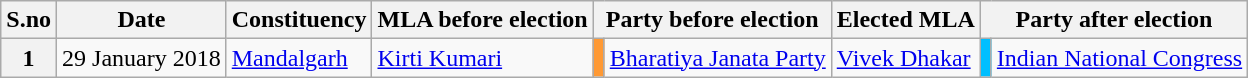<table class="wikitable sortable">
<tr>
<th>S.no</th>
<th>Date</th>
<th>Constituency</th>
<th>MLA before election</th>
<th colspan="2">Party before election</th>
<th>Elected MLA</th>
<th colspan="2">Party after election</th>
</tr>
<tr>
<th>1</th>
<td>29 January 2018</td>
<td><a href='#'>Mandalgarh</a></td>
<td><a href='#'>Kirti Kumari</a></td>
<td bgcolor=#FF9933></td>
<td><a href='#'>Bharatiya Janata Party</a></td>
<td><a href='#'>Vivek Dhakar</a></td>
<td bgcolor=#00BFFF></td>
<td><a href='#'>Indian National Congress</a></td>
</tr>
</table>
